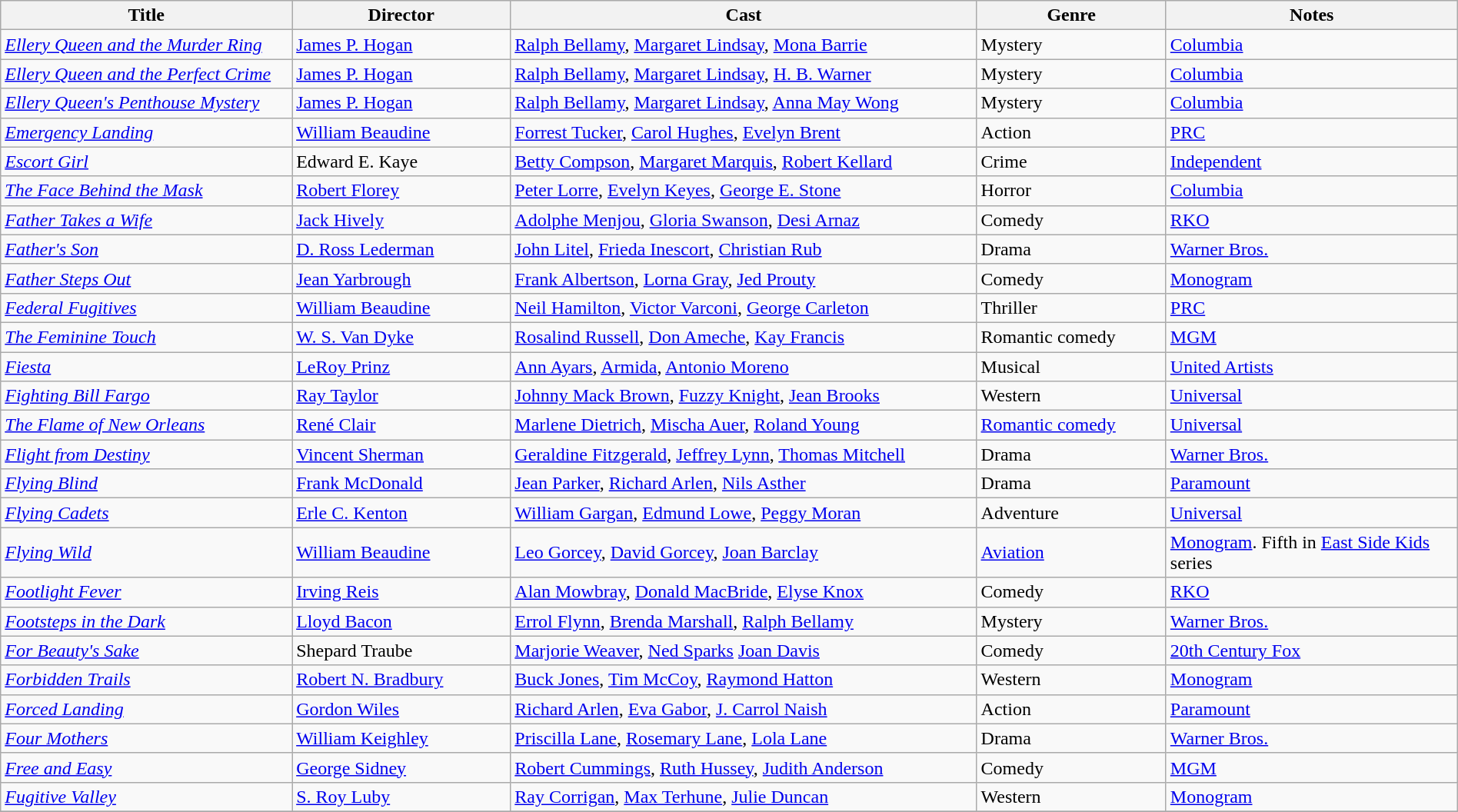<table class="wikitable" style="width:100%;">
<tr>
<th style="width:20%;">Title</th>
<th style="width:15%;">Director</th>
<th style="width:32%;">Cast</th>
<th style="width:13%;">Genre</th>
<th style="width:20%;">Notes</th>
</tr>
<tr>
<td><em><a href='#'>Ellery Queen and the Murder Ring</a></em></td>
<td><a href='#'>James P. Hogan</a></td>
<td><a href='#'>Ralph Bellamy</a>, <a href='#'>Margaret Lindsay</a>, <a href='#'>Mona Barrie</a></td>
<td>Mystery</td>
<td><a href='#'>Columbia</a></td>
</tr>
<tr>
<td><em><a href='#'>Ellery Queen and the Perfect Crime</a></em></td>
<td><a href='#'>James P. Hogan</a></td>
<td><a href='#'>Ralph Bellamy</a>, <a href='#'>Margaret Lindsay</a>, <a href='#'>H. B. Warner</a></td>
<td>Mystery</td>
<td><a href='#'>Columbia</a></td>
</tr>
<tr>
<td><em><a href='#'>Ellery Queen's Penthouse Mystery</a></em></td>
<td><a href='#'>James P. Hogan</a></td>
<td><a href='#'>Ralph Bellamy</a>, <a href='#'>Margaret Lindsay</a>, <a href='#'>Anna May Wong</a></td>
<td>Mystery</td>
<td><a href='#'>Columbia</a></td>
</tr>
<tr>
<td><em><a href='#'>Emergency Landing</a></em></td>
<td><a href='#'>William Beaudine</a></td>
<td><a href='#'>Forrest Tucker</a>, <a href='#'>Carol Hughes</a>, <a href='#'>Evelyn Brent</a></td>
<td>Action</td>
<td><a href='#'>PRC</a></td>
</tr>
<tr>
<td><em><a href='#'>Escort Girl</a></em></td>
<td>Edward E. Kaye</td>
<td><a href='#'>Betty Compson</a>, <a href='#'>Margaret Marquis</a>, <a href='#'>Robert Kellard</a></td>
<td>Crime</td>
<td><a href='#'>Independent</a></td>
</tr>
<tr>
<td><em><a href='#'>The Face Behind the Mask</a></em></td>
<td><a href='#'>Robert Florey</a></td>
<td><a href='#'>Peter Lorre</a>, <a href='#'>Evelyn Keyes</a>, <a href='#'>George E. Stone</a></td>
<td>Horror</td>
<td><a href='#'>Columbia</a></td>
</tr>
<tr>
<td><em><a href='#'>Father Takes a Wife</a></em></td>
<td><a href='#'>Jack Hively</a></td>
<td><a href='#'>Adolphe Menjou</a>, <a href='#'>Gloria Swanson</a>, <a href='#'>Desi Arnaz</a></td>
<td>Comedy</td>
<td><a href='#'>RKO</a></td>
</tr>
<tr>
<td><em><a href='#'>Father's Son</a></em></td>
<td><a href='#'>D. Ross Lederman</a></td>
<td><a href='#'>John Litel</a>, <a href='#'>Frieda Inescort</a>, <a href='#'>Christian Rub</a></td>
<td>Drama</td>
<td><a href='#'>Warner Bros.</a></td>
</tr>
<tr>
<td><em><a href='#'>Father Steps Out</a></em></td>
<td><a href='#'>Jean Yarbrough</a></td>
<td><a href='#'>Frank Albertson</a>, <a href='#'>Lorna Gray</a>, <a href='#'>Jed Prouty</a></td>
<td>Comedy</td>
<td><a href='#'>Monogram</a></td>
</tr>
<tr>
<td><em><a href='#'>Federal Fugitives</a></em></td>
<td><a href='#'>William Beaudine</a></td>
<td><a href='#'>Neil Hamilton</a>, <a href='#'>Victor Varconi</a>, <a href='#'>George Carleton</a></td>
<td>Thriller</td>
<td><a href='#'>PRC</a></td>
</tr>
<tr>
<td><em><a href='#'>The Feminine Touch</a></em></td>
<td><a href='#'>W. S. Van Dyke</a></td>
<td><a href='#'>Rosalind Russell</a>, <a href='#'>Don Ameche</a>, <a href='#'>Kay Francis</a></td>
<td>Romantic comedy</td>
<td><a href='#'>MGM</a></td>
</tr>
<tr>
<td><em><a href='#'>Fiesta</a></em></td>
<td><a href='#'>LeRoy Prinz</a></td>
<td><a href='#'>Ann Ayars</a>, <a href='#'>Armida</a>, <a href='#'>Antonio Moreno</a></td>
<td>Musical</td>
<td><a href='#'>United Artists</a></td>
</tr>
<tr>
<td><em><a href='#'>Fighting Bill Fargo</a></em></td>
<td><a href='#'>Ray Taylor</a></td>
<td><a href='#'>Johnny Mack Brown</a>, <a href='#'>Fuzzy Knight</a>, <a href='#'>Jean Brooks</a></td>
<td>Western</td>
<td><a href='#'>Universal</a></td>
</tr>
<tr>
<td><em><a href='#'>The Flame of New Orleans</a></em></td>
<td><a href='#'>René Clair</a></td>
<td><a href='#'>Marlene Dietrich</a>, <a href='#'>Mischa Auer</a>, <a href='#'>Roland Young</a></td>
<td><a href='#'>Romantic comedy</a></td>
<td><a href='#'>Universal</a></td>
</tr>
<tr>
<td><em><a href='#'>Flight from Destiny</a></em></td>
<td><a href='#'>Vincent Sherman</a></td>
<td><a href='#'>Geraldine Fitzgerald</a>, <a href='#'>Jeffrey Lynn</a>, <a href='#'>Thomas Mitchell</a></td>
<td>Drama</td>
<td><a href='#'>Warner Bros.</a></td>
</tr>
<tr>
<td><em><a href='#'>Flying Blind</a></em></td>
<td><a href='#'>Frank McDonald</a></td>
<td><a href='#'>Jean Parker</a>, <a href='#'>Richard Arlen</a>, <a href='#'>Nils Asther</a></td>
<td>Drama</td>
<td><a href='#'>Paramount</a></td>
</tr>
<tr>
<td><em><a href='#'>Flying Cadets</a></em></td>
<td><a href='#'>Erle C. Kenton</a></td>
<td><a href='#'>William Gargan</a>, <a href='#'>Edmund Lowe</a>, <a href='#'>Peggy Moran</a></td>
<td>Adventure</td>
<td><a href='#'>Universal</a></td>
</tr>
<tr>
<td><em><a href='#'>Flying Wild</a></em></td>
<td><a href='#'>William Beaudine</a></td>
<td><a href='#'>Leo Gorcey</a>, <a href='#'>David Gorcey</a>, <a href='#'>Joan Barclay</a></td>
<td><a href='#'>Aviation</a></td>
<td><a href='#'>Monogram</a>. Fifth in <a href='#'>East Side Kids</a> series</td>
</tr>
<tr>
<td><em><a href='#'>Footlight Fever</a></em></td>
<td><a href='#'>Irving Reis</a></td>
<td><a href='#'>Alan Mowbray</a>, <a href='#'>Donald MacBride</a>, <a href='#'>Elyse Knox</a></td>
<td>Comedy</td>
<td><a href='#'>RKO</a></td>
</tr>
<tr>
<td><em><a href='#'>Footsteps in the Dark</a></em></td>
<td><a href='#'>Lloyd Bacon</a></td>
<td><a href='#'>Errol Flynn</a>, <a href='#'>Brenda Marshall</a>, <a href='#'>Ralph Bellamy</a></td>
<td>Mystery</td>
<td><a href='#'>Warner Bros.</a></td>
</tr>
<tr>
<td><em><a href='#'>For Beauty's Sake</a></em></td>
<td>Shepard Traube</td>
<td><a href='#'>Marjorie Weaver</a>, <a href='#'>Ned Sparks</a> <a href='#'>Joan Davis</a></td>
<td>Comedy</td>
<td><a href='#'>20th Century Fox</a></td>
</tr>
<tr>
<td><em><a href='#'>Forbidden Trails</a></em></td>
<td><a href='#'>Robert N. Bradbury</a></td>
<td><a href='#'>Buck Jones</a>, <a href='#'>Tim McCoy</a>, <a href='#'>Raymond Hatton</a></td>
<td>Western</td>
<td><a href='#'>Monogram</a></td>
</tr>
<tr>
<td><em><a href='#'>Forced Landing</a></em></td>
<td><a href='#'>Gordon Wiles</a></td>
<td><a href='#'>Richard Arlen</a>, <a href='#'>Eva Gabor</a>, <a href='#'>J. Carrol Naish</a></td>
<td>Action</td>
<td><a href='#'>Paramount</a></td>
</tr>
<tr>
<td><em><a href='#'>Four Mothers</a></em></td>
<td><a href='#'>William Keighley</a></td>
<td><a href='#'>Priscilla Lane</a>, <a href='#'>Rosemary Lane</a>, <a href='#'>Lola Lane</a></td>
<td>Drama</td>
<td><a href='#'>Warner Bros.</a></td>
</tr>
<tr>
<td><em><a href='#'>Free and Easy</a></em></td>
<td><a href='#'>George Sidney</a></td>
<td><a href='#'>Robert Cummings</a>, <a href='#'>Ruth Hussey</a>, <a href='#'>Judith Anderson</a></td>
<td>Comedy</td>
<td><a href='#'>MGM</a></td>
</tr>
<tr>
<td><em><a href='#'>Fugitive Valley</a></em></td>
<td><a href='#'>S. Roy Luby</a></td>
<td><a href='#'>Ray Corrigan</a>, <a href='#'>Max Terhune</a>, <a href='#'>Julie Duncan</a></td>
<td>Western</td>
<td><a href='#'>Monogram</a></td>
</tr>
<tr>
</tr>
</table>
